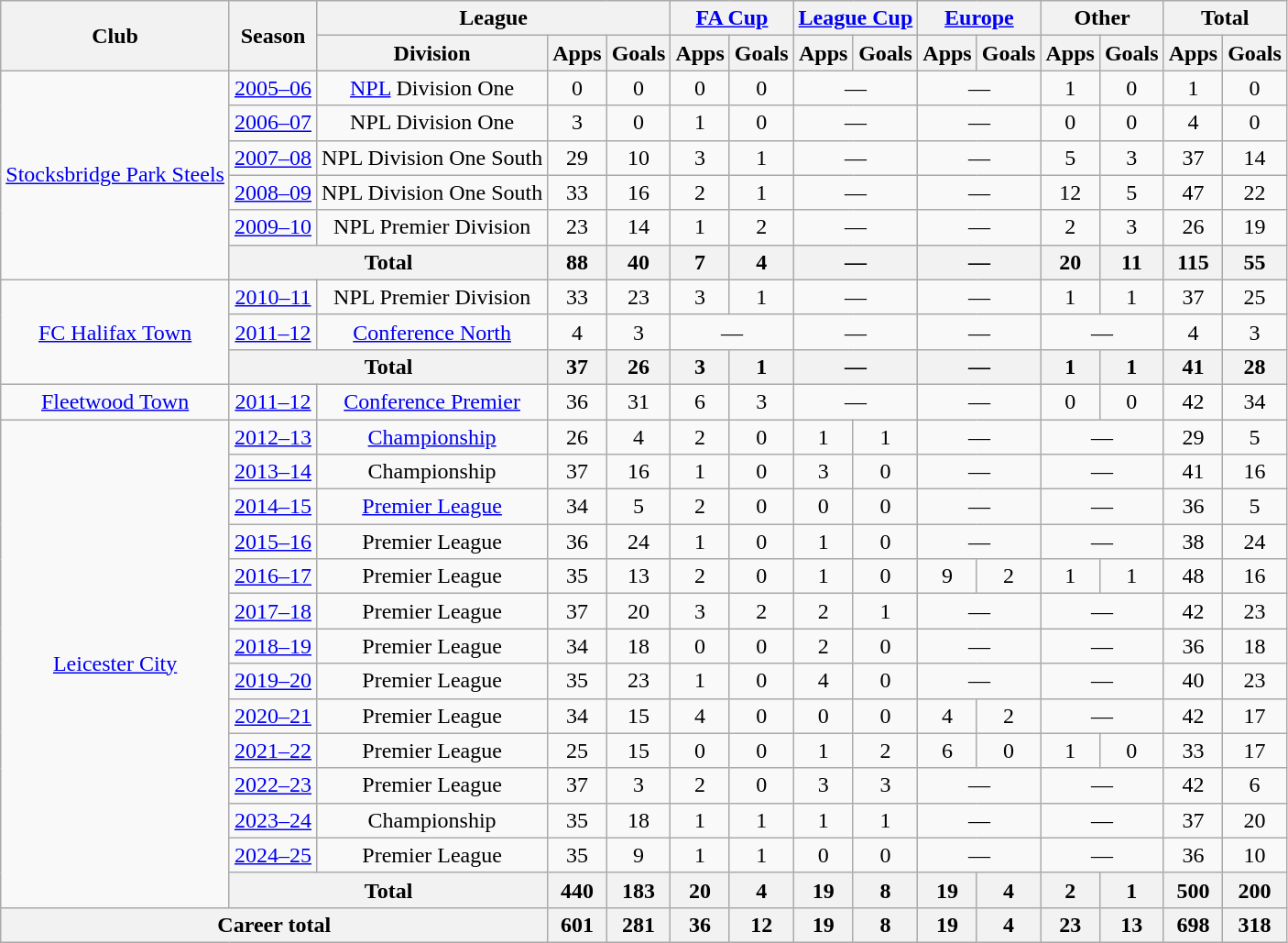<table class="wikitable" style="text-align: center;">
<tr>
<th rowspan="2">Club</th>
<th rowspan="2">Season</th>
<th colspan="3">League</th>
<th colspan="2"><a href='#'>FA Cup</a></th>
<th colspan="2"><a href='#'>League Cup</a></th>
<th colspan="2"><a href='#'>Europe</a></th>
<th colspan="2">Other</th>
<th colspan="2">Total</th>
</tr>
<tr>
<th>Division</th>
<th>Apps</th>
<th>Goals</th>
<th>Apps</th>
<th>Goals</th>
<th>Apps</th>
<th>Goals</th>
<th>Apps</th>
<th>Goals</th>
<th>Apps</th>
<th>Goals</th>
<th>Apps</th>
<th>Goals</th>
</tr>
<tr>
<td rowspan="6"><a href='#'>Stocksbridge Park Steels</a></td>
<td><a href='#'>2005–06</a></td>
<td><a href='#'>NPL</a> Division One</td>
<td>0</td>
<td>0</td>
<td>0</td>
<td>0</td>
<td colspan="2">—</td>
<td colspan="2">—</td>
<td>1</td>
<td>0</td>
<td>1</td>
<td>0</td>
</tr>
<tr>
<td><a href='#'>2006–07</a></td>
<td>NPL Division One</td>
<td>3</td>
<td>0</td>
<td>1</td>
<td>0</td>
<td colspan="2">—</td>
<td colspan="2">—</td>
<td>0</td>
<td>0</td>
<td>4</td>
<td>0</td>
</tr>
<tr>
<td><a href='#'>2007–08</a></td>
<td>NPL Division One South</td>
<td>29</td>
<td>10</td>
<td>3</td>
<td>1</td>
<td colspan="2">—</td>
<td colspan="2">—</td>
<td>5</td>
<td>3</td>
<td>37</td>
<td>14</td>
</tr>
<tr>
<td><a href='#'>2008–09</a></td>
<td>NPL Division One South</td>
<td>33</td>
<td>16</td>
<td>2</td>
<td>1</td>
<td colspan="2">—</td>
<td colspan="2">—</td>
<td>12</td>
<td>5</td>
<td>47</td>
<td>22</td>
</tr>
<tr>
<td><a href='#'>2009–10</a></td>
<td>NPL Premier Division</td>
<td>23</td>
<td>14</td>
<td>1</td>
<td>2</td>
<td colspan="2">—</td>
<td colspan="2">—</td>
<td>2</td>
<td>3</td>
<td>26</td>
<td>19</td>
</tr>
<tr>
<th colspan="2">Total</th>
<th>88</th>
<th>40</th>
<th>7</th>
<th>4</th>
<th colspan="2">—</th>
<th colspan="2">—</th>
<th>20</th>
<th>11</th>
<th>115</th>
<th>55</th>
</tr>
<tr>
<td rowspan="3"><a href='#'>FC Halifax Town</a></td>
<td><a href='#'>2010–11</a></td>
<td>NPL Premier Division</td>
<td>33</td>
<td>23</td>
<td>3</td>
<td>1</td>
<td colspan="2">—</td>
<td colspan="2">—</td>
<td>1</td>
<td>1</td>
<td>37</td>
<td>25</td>
</tr>
<tr>
<td><a href='#'>2011–12</a></td>
<td><a href='#'>Conference North</a></td>
<td>4</td>
<td>3</td>
<td colspan="2">—</td>
<td colspan="2">—</td>
<td colspan="2">—</td>
<td colspan="2">—</td>
<td>4</td>
<td>3</td>
</tr>
<tr>
<th colspan="2">Total</th>
<th>37</th>
<th>26</th>
<th>3</th>
<th>1</th>
<th colspan="2">—</th>
<th colspan="2">—</th>
<th>1</th>
<th>1</th>
<th>41</th>
<th>28</th>
</tr>
<tr>
<td><a href='#'>Fleetwood Town</a></td>
<td><a href='#'>2011–12</a></td>
<td><a href='#'>Conference Premier</a></td>
<td>36</td>
<td>31</td>
<td>6</td>
<td>3</td>
<td colspan="2">—</td>
<td colspan="2">—</td>
<td>0</td>
<td>0</td>
<td>42</td>
<td>34</td>
</tr>
<tr>
<td rowspan="14"><a href='#'>Leicester City</a></td>
<td><a href='#'>2012–13</a></td>
<td><a href='#'>Championship</a></td>
<td>26</td>
<td>4</td>
<td>2</td>
<td>0</td>
<td>1</td>
<td>1</td>
<td colspan="2">—</td>
<td colspan="2">—</td>
<td>29</td>
<td>5</td>
</tr>
<tr>
<td><a href='#'>2013–14</a></td>
<td>Championship</td>
<td>37</td>
<td>16</td>
<td>1</td>
<td>0</td>
<td>3</td>
<td>0</td>
<td colspan="2">—</td>
<td colspan="2">—</td>
<td>41</td>
<td>16</td>
</tr>
<tr>
<td><a href='#'>2014–15</a></td>
<td><a href='#'>Premier League</a></td>
<td>34</td>
<td>5</td>
<td>2</td>
<td>0</td>
<td>0</td>
<td>0</td>
<td colspan="2">—</td>
<td colspan="2">—</td>
<td>36</td>
<td>5</td>
</tr>
<tr>
<td><a href='#'>2015–16</a></td>
<td>Premier League</td>
<td>36</td>
<td>24</td>
<td>1</td>
<td>0</td>
<td>1</td>
<td>0</td>
<td colspan="2">—</td>
<td colspan="2">—</td>
<td>38</td>
<td>24</td>
</tr>
<tr>
<td><a href='#'>2016–17</a></td>
<td>Premier League</td>
<td>35</td>
<td>13</td>
<td>2</td>
<td>0</td>
<td>1</td>
<td>0</td>
<td>9</td>
<td>2</td>
<td>1</td>
<td>1</td>
<td>48</td>
<td>16</td>
</tr>
<tr>
<td><a href='#'>2017–18</a></td>
<td>Premier League</td>
<td>37</td>
<td>20</td>
<td>3</td>
<td>2</td>
<td>2</td>
<td>1</td>
<td colspan="2">—</td>
<td colspan="2">—</td>
<td>42</td>
<td>23</td>
</tr>
<tr>
<td><a href='#'>2018–19</a></td>
<td>Premier League</td>
<td>34</td>
<td>18</td>
<td>0</td>
<td>0</td>
<td>2</td>
<td>0</td>
<td colspan="2">—</td>
<td colspan="2">—</td>
<td>36</td>
<td>18</td>
</tr>
<tr>
<td><a href='#'>2019–20</a></td>
<td>Premier League</td>
<td>35</td>
<td>23</td>
<td>1</td>
<td>0</td>
<td>4</td>
<td>0</td>
<td colspan="2">—</td>
<td colspan="2">—</td>
<td>40</td>
<td>23</td>
</tr>
<tr>
<td><a href='#'>2020–21</a></td>
<td>Premier League</td>
<td>34</td>
<td>15</td>
<td>4</td>
<td>0</td>
<td>0</td>
<td>0</td>
<td>4</td>
<td>2</td>
<td colspan=2>—</td>
<td>42</td>
<td>17</td>
</tr>
<tr>
<td><a href='#'>2021–22</a></td>
<td>Premier League</td>
<td>25</td>
<td>15</td>
<td>0</td>
<td>0</td>
<td>1</td>
<td>2</td>
<td>6</td>
<td>0</td>
<td>1</td>
<td>0</td>
<td>33</td>
<td>17</td>
</tr>
<tr>
<td><a href='#'>2022–23</a></td>
<td>Premier League</td>
<td>37</td>
<td>3</td>
<td>2</td>
<td>0</td>
<td>3</td>
<td>3</td>
<td colspan="2">—</td>
<td colspan="2">—</td>
<td>42</td>
<td>6</td>
</tr>
<tr>
<td><a href='#'>2023–24</a></td>
<td>Championship</td>
<td>35</td>
<td>18</td>
<td>1</td>
<td>1</td>
<td>1</td>
<td>1</td>
<td colspan="2">—</td>
<td colspan="2">—</td>
<td>37</td>
<td>20</td>
</tr>
<tr>
<td><a href='#'>2024–25</a></td>
<td>Premier League</td>
<td>35</td>
<td>9</td>
<td>1</td>
<td>1</td>
<td>0</td>
<td>0</td>
<td colspan="2">—</td>
<td colspan="2">—</td>
<td>36</td>
<td>10</td>
</tr>
<tr>
<th colspan="2">Total</th>
<th>440</th>
<th>183</th>
<th>20</th>
<th>4</th>
<th>19</th>
<th>8</th>
<th>19</th>
<th>4</th>
<th>2</th>
<th>1</th>
<th>500</th>
<th>200</th>
</tr>
<tr>
<th colspan="3">Career total</th>
<th>601</th>
<th>281</th>
<th>36</th>
<th>12</th>
<th>19</th>
<th>8</th>
<th>19</th>
<th>4</th>
<th>23</th>
<th>13</th>
<th>698</th>
<th>318</th>
</tr>
</table>
